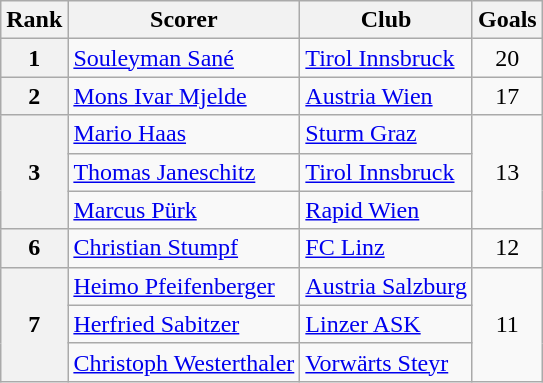<table class="wikitable" style="text-align:center">
<tr>
<th>Rank</th>
<th>Scorer</th>
<th>Club</th>
<th>Goals</th>
</tr>
<tr>
<th>1</th>
<td align="left"> <a href='#'>Souleyman Sané</a></td>
<td align="left"><a href='#'>Tirol Innsbruck</a></td>
<td>20</td>
</tr>
<tr>
<th>2</th>
<td align="left"> <a href='#'>Mons Ivar Mjelde</a></td>
<td align="left"><a href='#'>Austria Wien</a></td>
<td>17</td>
</tr>
<tr>
<th rowspan="3">3</th>
<td align="left"> <a href='#'>Mario Haas</a></td>
<td align="left"><a href='#'>Sturm Graz</a></td>
<td rowspan="3">13</td>
</tr>
<tr>
<td align="left"> <a href='#'>Thomas Janeschitz</a></td>
<td align="left"><a href='#'>Tirol Innsbruck</a></td>
</tr>
<tr>
<td align="left"> <a href='#'>Marcus Pürk</a></td>
<td align="left"><a href='#'>Rapid Wien</a></td>
</tr>
<tr>
<th>6</th>
<td align="left"> <a href='#'>Christian Stumpf</a></td>
<td align="left"><a href='#'>FC Linz</a></td>
<td>12</td>
</tr>
<tr>
<th rowspan="3">7</th>
<td align="left"> <a href='#'>Heimo Pfeifenberger</a></td>
<td align="left"><a href='#'>Austria Salzburg</a></td>
<td rowspan="3">11</td>
</tr>
<tr>
<td align="left"> <a href='#'>Herfried Sabitzer</a></td>
<td align="left"><a href='#'>Linzer ASK</a></td>
</tr>
<tr>
<td align="left"> <a href='#'>Christoph Westerthaler</a></td>
<td align="left"><a href='#'>Vorwärts Steyr</a></td>
</tr>
</table>
